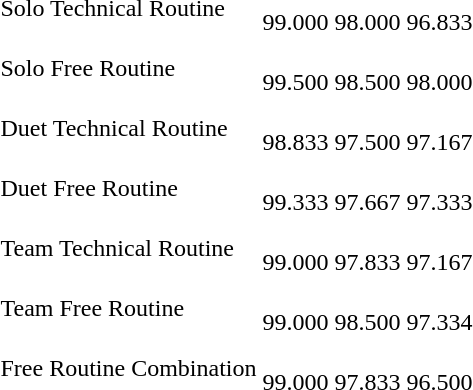<table>
<tr>
<td>Solo Technical Routine</td>
<td> <br> 99.000</td>
<td> <br> 98.000</td>
<td> <br> 96.833</td>
</tr>
<tr>
<td>Solo Free Routine</td>
<td> <br> 99.500</td>
<td> <br> 98.500</td>
<td> <br> 98.000</td>
</tr>
<tr>
<td>Duet Technical Routine</td>
<td>  <br> 98.833</td>
<td> <br> 97.500</td>
<td> <br> 97.167</td>
</tr>
<tr>
<td>Duet Free Routine</td>
<td>  <br> 99.333</td>
<td> <br> 97.667</td>
<td> <br> 97.333</td>
</tr>
<tr>
<td>Team Technical Routine</td>
<td> <br> 99.000</td>
<td> <br> 97.833</td>
<td> <br> 97.167</td>
</tr>
<tr>
<td>Team Free Routine</td>
<td> <br> 99.000</td>
<td> <br> 98.500</td>
<td> <br> 97.334</td>
</tr>
<tr>
<td>Free Routine Combination</td>
<td> <br> 99.000</td>
<td> <br> 97.833</td>
<td> <br> 96.500</td>
</tr>
</table>
